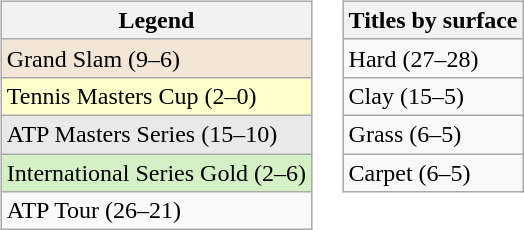<table>
<tr valign=top>
<td><br><table class="wikitable sortable" mw-collapsible mw-collapsed>
<tr>
<th>Legend</th>
</tr>
<tr bgcolor=f3e6d7>
<td>Grand Slam (9–6)</td>
</tr>
<tr bgcolor=ffffcc>
<td>Tennis Masters Cup (2–0)</td>
</tr>
<tr bgcolor=e9e9e9>
<td>ATP Masters Series (15–10)</td>
</tr>
<tr bgcolor=d4f1c5>
<td>International Series Gold (2–6)</td>
</tr>
<tr>
<td>ATP Tour (26–21)</td>
</tr>
</table>
</td>
<td><br><table class="wikitable sortable" mw-collapsible mw-collapsed>
<tr>
<th>Titles by surface</th>
</tr>
<tr>
<td>Hard (27–28)</td>
</tr>
<tr>
<td>Clay (15–5)</td>
</tr>
<tr>
<td>Grass (6–5)</td>
</tr>
<tr>
<td>Carpet (6–5)</td>
</tr>
</table>
</td>
</tr>
</table>
